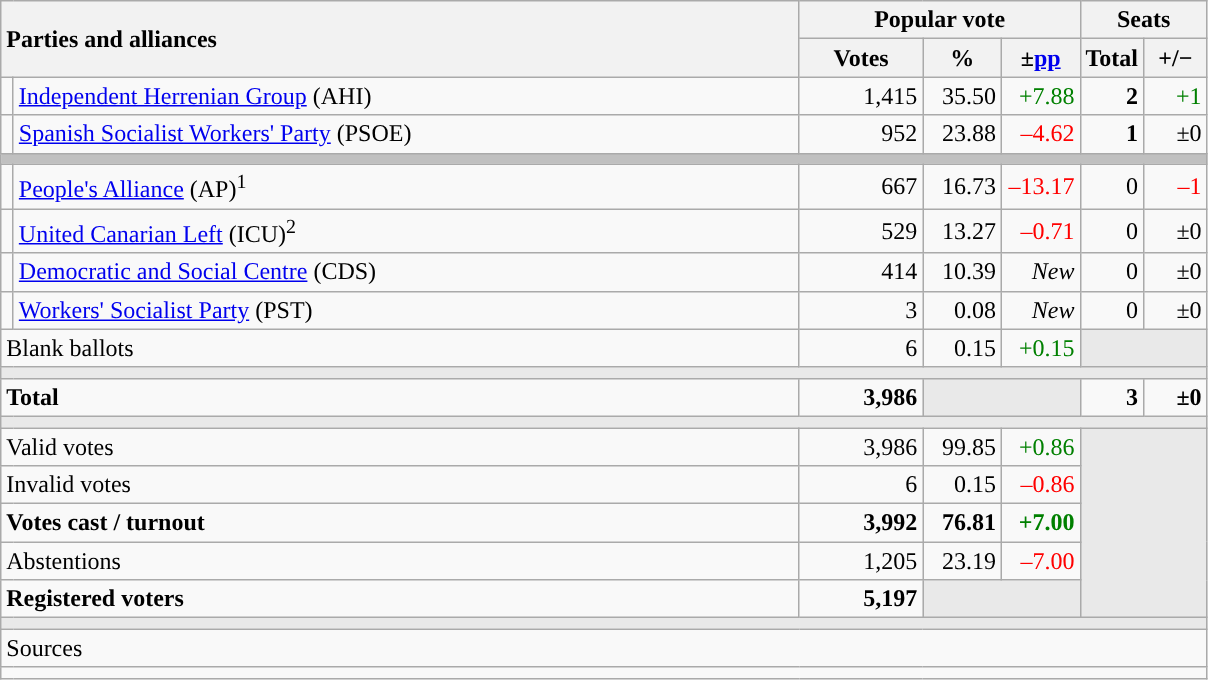<table class="wikitable" style="text-align:right;">
<tr>
<th style="text-align:left;" rowspan="2" colspan="2" width="525">Parties and alliances</th>
<th colspan="3">Popular vote</th>
<th colspan="2">Seats</th>
</tr>
<tr>
<th width="75">Votes</th>
<th width="45">%</th>
<th width="45">±<a href='#'>pp</a></th>
<th width="35">Total</th>
<th width="35">+/−</th>
</tr>
<tr>
<td width="1" style="color:inherit;background:"></td>
<td align="left"><a href='#'>Independent Herrenian Group</a> (AHI)</td>
<td>1,415</td>
<td>35.50</td>
<td style="color:green;">+7.88</td>
<td><strong>2</strong></td>
<td style="color:green;">+1</td>
</tr>
<tr>
<td style="color:inherit;background:"></td>
<td align="left"><a href='#'>Spanish Socialist Workers' Party</a> (PSOE)</td>
<td>952</td>
<td>23.88</td>
<td style="color:red;">–4.62</td>
<td><strong>1</strong></td>
<td>±0</td>
</tr>
<tr>
<td colspan="7" bgcolor="#C0C0C0"></td>
</tr>
<tr>
<td style="color:inherit;background:"></td>
<td align="left"><a href='#'>People's Alliance</a> (AP)<sup>1</sup></td>
<td>667</td>
<td>16.73</td>
<td style="color:red;">–13.17</td>
<td>0</td>
<td style="color:red;">–1</td>
</tr>
<tr>
<td style="color:inherit;background:"></td>
<td align="left"><a href='#'>United Canarian Left</a> (ICU)<sup>2</sup></td>
<td>529</td>
<td>13.27</td>
<td style="color:red;">–0.71</td>
<td>0</td>
<td>±0</td>
</tr>
<tr>
<td style="color:inherit;background:"></td>
<td align="left"><a href='#'>Democratic and Social Centre</a> (CDS)</td>
<td>414</td>
<td>10.39</td>
<td><em>New</em></td>
<td>0</td>
<td>±0</td>
</tr>
<tr>
<td style="color:inherit;background:"></td>
<td align="left"><a href='#'>Workers' Socialist Party</a> (PST)</td>
<td>3</td>
<td>0.08</td>
<td><em>New</em></td>
<td>0</td>
<td>±0</td>
</tr>
<tr>
<td align="left" colspan="2">Blank ballots</td>
<td>6</td>
<td>0.15</td>
<td style="color:green;">+0.15</td>
<td bgcolor="#E9E9E9" colspan="2"></td>
</tr>
<tr>
<td colspan="7" bgcolor="#E9E9E9"></td>
</tr>
<tr style="font-weight:bold;">
<td align="left" colspan="2">Total</td>
<td>3,986</td>
<td bgcolor="#E9E9E9" colspan="2"></td>
<td>3</td>
<td>±0</td>
</tr>
<tr>
<td colspan="7" bgcolor="#E9E9E9"></td>
</tr>
<tr>
<td align="left" colspan="2">Valid votes</td>
<td>3,986</td>
<td>99.85</td>
<td style="color:green;">+0.86</td>
<td bgcolor="#E9E9E9" colspan="2" rowspan="5"></td>
</tr>
<tr>
<td align="left" colspan="2">Invalid votes</td>
<td>6</td>
<td>0.15</td>
<td style="color:red;">–0.86</td>
</tr>
<tr style="font-weight:bold;">
<td align="left" colspan="2">Votes cast / turnout</td>
<td>3,992</td>
<td>76.81</td>
<td style="color:green;">+7.00</td>
</tr>
<tr>
<td align="left" colspan="2">Abstentions</td>
<td>1,205</td>
<td>23.19</td>
<td style="color:red;">–7.00</td>
</tr>
<tr style="font-weight:bold;">
<td align="left" colspan="2">Registered voters</td>
<td>5,197</td>
<td bgcolor="#E9E9E9" colspan="2"></td>
</tr>
<tr>
<td colspan="7" bgcolor="#E9E9E9"></td>
</tr>
<tr>
<td align="left" colspan="7">Sources</td>
</tr>
<tr>
<td colspan="7" style="text-align:left; max-width:790px;"></td>
</tr>
</table>
